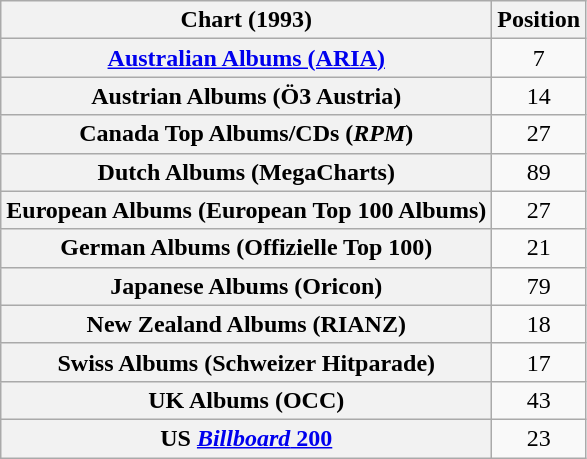<table class="wikitable plainrowheaders sortable" style="text-align:center;">
<tr>
<th>Chart (1993)</th>
<th>Position</th>
</tr>
<tr>
<th scope="row"><a href='#'>Australian Albums (ARIA)</a></th>
<td>7</td>
</tr>
<tr>
<th scope="row">Austrian Albums (Ö3 Austria)</th>
<td>14</td>
</tr>
<tr>
<th scope="row">Canada Top Albums/CDs (<em>RPM</em>)</th>
<td>27</td>
</tr>
<tr>
<th scope="row">Dutch Albums (MegaCharts)</th>
<td>89</td>
</tr>
<tr>
<th scope="row">European Albums (European Top 100 Albums)</th>
<td>27</td>
</tr>
<tr>
<th scope="row">German Albums (Offizielle Top 100)</th>
<td>21</td>
</tr>
<tr>
<th scope="row">Japanese Albums (Oricon)</th>
<td>79</td>
</tr>
<tr>
<th scope="row">New Zealand Albums (RIANZ)</th>
<td>18</td>
</tr>
<tr>
<th scope="row">Swiss Albums (Schweizer Hitparade)</th>
<td>17</td>
</tr>
<tr>
<th scope="row">UK Albums (OCC)</th>
<td>43</td>
</tr>
<tr>
<th scope="row">US <a href='#'><em>Billboard</em> 200</a></th>
<td>23</td>
</tr>
</table>
